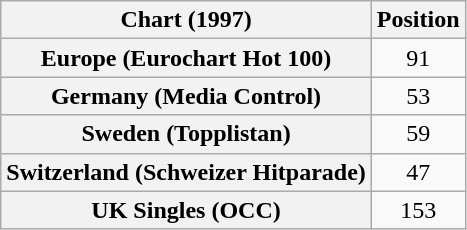<table class="wikitable sortable plainrowheaders">
<tr>
<th scope="col">Chart (1997)</th>
<th scope="col">Position</th>
</tr>
<tr>
<th scope="row">Europe (Eurochart Hot 100)</th>
<td align="center">91</td>
</tr>
<tr>
<th scope="row">Germany (Media Control)</th>
<td align="center">53</td>
</tr>
<tr>
<th scope="row">Sweden (Topplistan)</th>
<td align="center">59</td>
</tr>
<tr>
<th scope="row">Switzerland (Schweizer Hitparade)</th>
<td align="center">47</td>
</tr>
<tr>
<th scope="row">UK Singles (OCC)</th>
<td align="center">153</td>
</tr>
</table>
